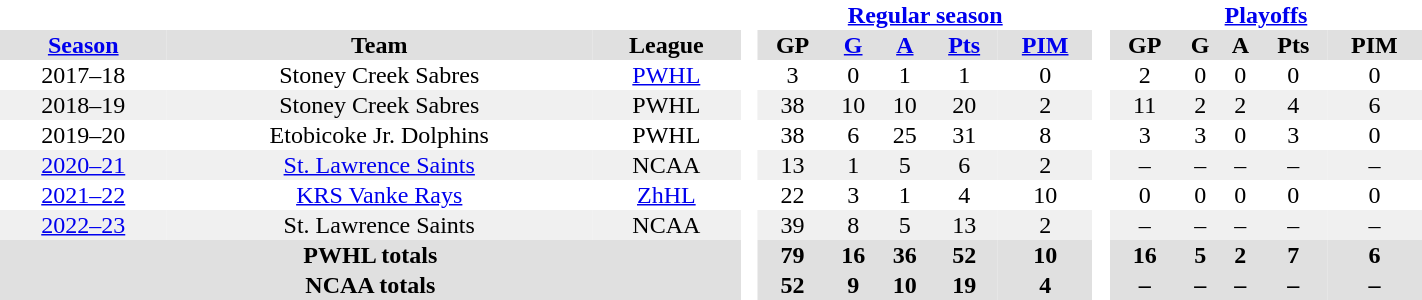<table border="0" cellpadding="1" cellspacing="0" width="75%" style="text-align:center">
<tr>
<th colspan="3" bgcolor="#ffffff"> </th>
<th rowspan="99" bgcolor="#ffffff"> </th>
<th colspan="5"><a href='#'>Regular season</a></th>
<th rowspan="99" bgcolor="#ffffff"> </th>
<th colspan="5"><a href='#'>Playoffs</a></th>
</tr>
<tr bgcolor="#e0e0e0">
<th><a href='#'>Season</a></th>
<th>Team</th>
<th>League</th>
<th>GP</th>
<th><a href='#'>G</a></th>
<th><a href='#'>A</a></th>
<th><a href='#'>Pts</a></th>
<th><a href='#'>PIM</a></th>
<th>GP</th>
<th>G</th>
<th>A</th>
<th>Pts</th>
<th>PIM</th>
</tr>
<tr>
<td>2017–18</td>
<td>Stoney Creek Sabres</td>
<td><a href='#'>PWHL</a></td>
<td>3</td>
<td>0</td>
<td>1</td>
<td>1</td>
<td>0</td>
<td>2</td>
<td>0</td>
<td>0</td>
<td>0</td>
<td>0</td>
</tr>
<tr bgcolor="#f0f0f0">
<td>2018–19</td>
<td>Stoney Creek Sabres</td>
<td>PWHL</td>
<td>38</td>
<td>10</td>
<td>10</td>
<td>20</td>
<td>2</td>
<td>11</td>
<td>2</td>
<td>2</td>
<td>4</td>
<td>6</td>
</tr>
<tr>
<td>2019–20</td>
<td>Etobicoke Jr. Dolphins</td>
<td>PWHL</td>
<td>38</td>
<td>6</td>
<td>25</td>
<td>31</td>
<td>8</td>
<td>3</td>
<td>3</td>
<td>0</td>
<td>3</td>
<td>0</td>
</tr>
<tr bgcolor="#f0f0f0">
<td><a href='#'>2020–21</a></td>
<td><a href='#'>St. Lawrence Saints</a></td>
<td>NCAA</td>
<td>13</td>
<td>1</td>
<td>5</td>
<td>6</td>
<td>2</td>
<td>–</td>
<td>–</td>
<td>–</td>
<td>–</td>
<td>–</td>
</tr>
<tr>
<td><a href='#'>2021–22</a></td>
<td><a href='#'>KRS Vanke Rays</a></td>
<td><a href='#'>ZhHL</a></td>
<td>22</td>
<td>3</td>
<td>1</td>
<td>4</td>
<td>10</td>
<td>0</td>
<td>0</td>
<td>0</td>
<td>0</td>
<td>0</td>
</tr>
<tr bgcolor="#f0f0f0">
<td><a href='#'>2022–23</a></td>
<td>St. Lawrence Saints</td>
<td>NCAA</td>
<td>39</td>
<td>8</td>
<td>5</td>
<td>13</td>
<td>2</td>
<td>–</td>
<td>–</td>
<td>–</td>
<td>–</td>
<td>–</td>
</tr>
<tr bgcolor="#e0e0e0">
<th colspan="3">PWHL totals</th>
<th>79</th>
<th>16</th>
<th>36</th>
<th>52</th>
<th>10</th>
<th>16</th>
<th>5</th>
<th>2</th>
<th>7</th>
<th>6</th>
</tr>
<tr bgcolor="#e0e0e0">
<th colspan="3">NCAA totals</th>
<th>52</th>
<th>9</th>
<th>10</th>
<th>19</th>
<th>4</th>
<th>–</th>
<th>–</th>
<th>–</th>
<th>–</th>
<th>–</th>
</tr>
</table>
